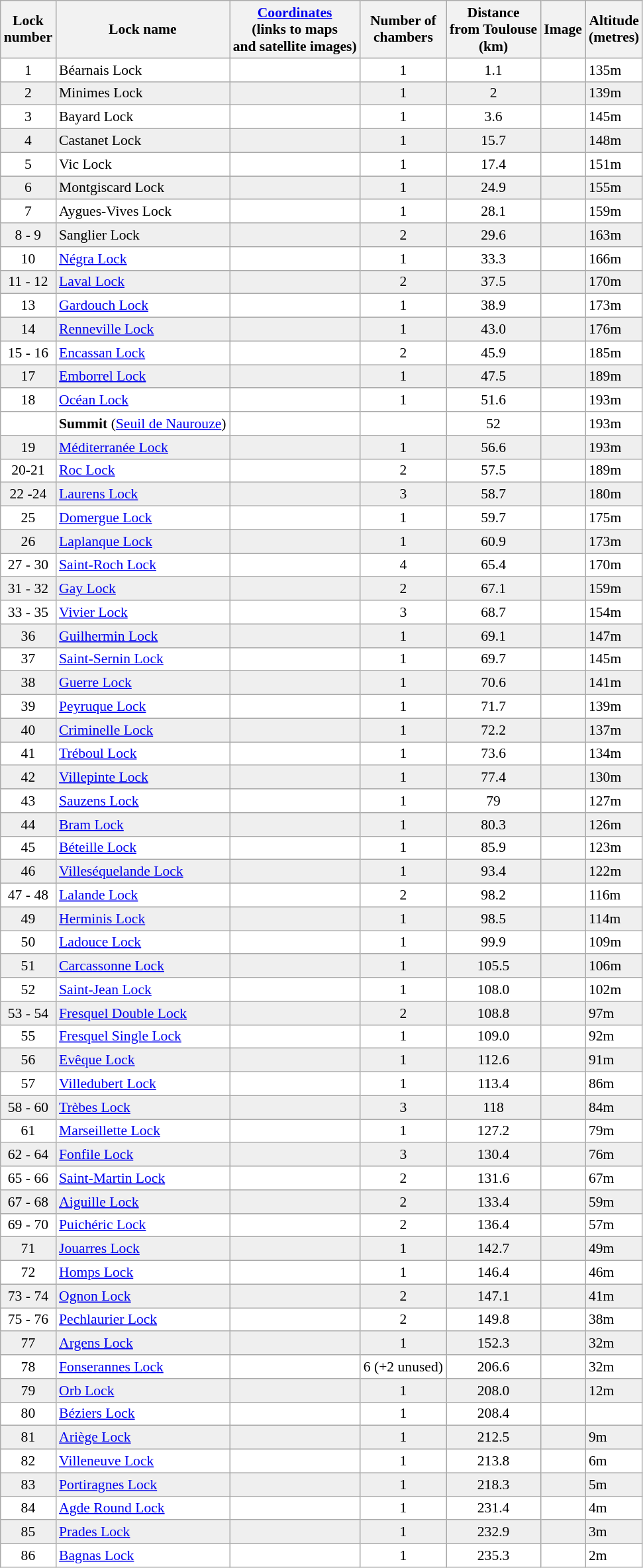<table class="wikitable sortable"px style="font-size:90%; border:1px solid #999; background-color:#FFFFFF">
<tr>
<th>Lock<br>number</th>
<th>Lock name</th>
<th><a href='#'>Coordinates</a><br>(links to maps<br>and satellite images)</th>
<th>Number of<br>chambers</th>
<th>Distance<br>from Toulouse<br>(km)</th>
<th>Image</th>
<th>Altitude<br>(metres)</th>
</tr>
<tr>
<td align=center>1</td>
<td>Béarnais Lock</td>
<td></td>
<td align=center>1</td>
<td align=center>1.1</td>
<td></td>
<td>135m</td>
</tr>
<tr bgcolor="#EFEFEF">
<td align=center>2</td>
<td>Minimes Lock</td>
<td></td>
<td align=center>1</td>
<td align=center>2</td>
<td></td>
<td>139m</td>
</tr>
<tr>
<td align=center>3</td>
<td>Bayard Lock</td>
<td></td>
<td align=center>1</td>
<td align=center>3.6</td>
<td></td>
<td>145m</td>
</tr>
<tr bgcolor="#EFEFEF">
<td align=center>4</td>
<td>Castanet Lock</td>
<td></td>
<td align=center>1</td>
<td align=center>15.7</td>
<td></td>
<td>148m</td>
</tr>
<tr>
<td align=center>5</td>
<td>Vic Lock</td>
<td></td>
<td align=center>1</td>
<td align=center>17.4</td>
<td></td>
<td>151m</td>
</tr>
<tr bgcolor="#EFEFEF">
<td align=center>6</td>
<td>Montgiscard Lock</td>
<td></td>
<td align=center>1</td>
<td align=center>24.9</td>
<td></td>
<td>155m</td>
</tr>
<tr>
<td align=center>7</td>
<td>Aygues-Vives Lock</td>
<td></td>
<td align=center>1</td>
<td align=center>28.1</td>
<td></td>
<td>159m</td>
</tr>
<tr bgcolor="#EFEFEF">
<td align=center>8 - 9</td>
<td>Sanglier Lock</td>
<td></td>
<td align=center>2</td>
<td align=center>29.6</td>
<td></td>
<td>163m</td>
</tr>
<tr>
<td align=center>10</td>
<td><a href='#'>Négra Lock</a></td>
<td></td>
<td align=center>1</td>
<td align=center>33.3</td>
<td></td>
<td>166m</td>
</tr>
<tr bgcolor="#EFEFEF">
<td align=center>11 - 12</td>
<td><a href='#'>Laval Lock</a></td>
<td></td>
<td align=center>2</td>
<td align=center>37.5</td>
<td></td>
<td>170m</td>
</tr>
<tr>
<td align=center>13</td>
<td><a href='#'>Gardouch Lock</a></td>
<td></td>
<td align=center>1</td>
<td align=center>38.9</td>
<td></td>
<td>173m</td>
</tr>
<tr bgcolor="#EFEFEF">
<td align=center>14</td>
<td><a href='#'>Renneville Lock</a></td>
<td></td>
<td align=center>1</td>
<td align=center>43.0</td>
<td></td>
<td>176m</td>
</tr>
<tr>
<td align=center>15 - 16</td>
<td><a href='#'>Encassan Lock</a></td>
<td></td>
<td align=center>2</td>
<td align=center>45.9</td>
<td></td>
<td>185m</td>
</tr>
<tr bgcolor="#EFEFEF">
<td align=center>17</td>
<td><a href='#'>Emborrel Lock</a></td>
<td></td>
<td align=center>1</td>
<td align=center>47.5</td>
<td></td>
<td>189m</td>
</tr>
<tr>
<td align=center>18</td>
<td><a href='#'>Océan Lock</a></td>
<td></td>
<td align=center>1</td>
<td align=center>51.6</td>
<td></td>
<td>193m</td>
</tr>
<tr>
<td align=center style="color:transparent;">51.5</td>
<td><strong>Summit</strong> (<a href='#'>Seuil de Naurouze</a>)</td>
<td></td>
<td></td>
<td align=center>52</td>
<td></td>
<td>193m</td>
</tr>
<tr bgcolor="#EFEFEF">
<td align=center>19</td>
<td><a href='#'>Méditerranée Lock</a></td>
<td></td>
<td align=center>1</td>
<td align=center>56.6</td>
<td></td>
<td>193m</td>
</tr>
<tr>
<td align=center>20-21</td>
<td><a href='#'>Roc Lock</a></td>
<td></td>
<td align=center>2</td>
<td align=center>57.5</td>
<td></td>
<td>189m</td>
</tr>
<tr bgcolor="#EFEFEF">
<td align=center>22 -24</td>
<td><a href='#'>Laurens Lock</a></td>
<td></td>
<td align=center>3</td>
<td align=center>58.7</td>
<td></td>
<td>180m</td>
</tr>
<tr>
<td align=center>25</td>
<td><a href='#'>Domergue Lock</a></td>
<td></td>
<td align=center>1</td>
<td align=center>59.7</td>
<td></td>
<td>175m</td>
</tr>
<tr bgcolor="#EFEFEF">
<td align=center>26</td>
<td><a href='#'>Laplanque Lock</a></td>
<td></td>
<td align=center>1</td>
<td align=center>60.9</td>
<td></td>
<td>173m</td>
</tr>
<tr>
<td align=center>27 - 30</td>
<td><a href='#'>Saint-Roch Lock</a></td>
<td></td>
<td align=center>4</td>
<td align=center>65.4</td>
<td></td>
<td>170m</td>
</tr>
<tr bgcolor="#EFEFEF">
<td align=center>31 - 32</td>
<td><a href='#'>Gay Lock</a></td>
<td></td>
<td align=center>2</td>
<td align=center>67.1</td>
<td></td>
<td>159m</td>
</tr>
<tr>
<td align=center>33 - 35</td>
<td><a href='#'>Vivier Lock</a></td>
<td></td>
<td align=center>3</td>
<td align=center>68.7</td>
<td></td>
<td>154m</td>
</tr>
<tr bgcolor="#EFEFEF">
<td align=center>36</td>
<td><a href='#'>Guilhermin Lock</a></td>
<td></td>
<td align=center>1</td>
<td align=center>69.1</td>
<td></td>
<td>147m</td>
</tr>
<tr>
<td align=center>37</td>
<td><a href='#'>Saint-Sernin Lock</a></td>
<td></td>
<td align=center>1</td>
<td align=center>69.7</td>
<td></td>
<td>145m</td>
</tr>
<tr bgcolor="#EFEFEF">
<td align=center>38</td>
<td><a href='#'>Guerre Lock</a></td>
<td></td>
<td align=center>1</td>
<td align=center>70.6</td>
<td></td>
<td>141m</td>
</tr>
<tr>
<td align=center>39</td>
<td><a href='#'>Peyruque Lock</a></td>
<td></td>
<td align=center>1</td>
<td align=center>71.7</td>
<td></td>
<td>139m</td>
</tr>
<tr bgcolor="#EFEFEF">
<td align=center>40</td>
<td><a href='#'>Criminelle Lock</a></td>
<td></td>
<td align=center>1</td>
<td align=center>72.2</td>
<td></td>
<td>137m</td>
</tr>
<tr>
<td align=center>41</td>
<td><a href='#'>Tréboul Lock</a></td>
<td></td>
<td align=center>1</td>
<td align=center>73.6</td>
<td></td>
<td>134m</td>
</tr>
<tr bgcolor="#EFEFEF">
<td align=center>42</td>
<td><a href='#'>Villepinte Lock</a></td>
<td></td>
<td align=center>1</td>
<td align=center>77.4</td>
<td></td>
<td>130m</td>
</tr>
<tr>
<td align=center>43</td>
<td><a href='#'>Sauzens Lock</a></td>
<td></td>
<td align=center>1</td>
<td align=center>79</td>
<td></td>
<td>127m</td>
</tr>
<tr bgcolor="#EFEFEF">
<td align=center>44</td>
<td><a href='#'>Bram Lock</a></td>
<td></td>
<td align=center>1</td>
<td align=center>80.3</td>
<td></td>
<td>126m</td>
</tr>
<tr>
<td align=center>45</td>
<td><a href='#'>Béteille Lock</a></td>
<td></td>
<td align=center>1</td>
<td align=center>85.9</td>
<td></td>
<td>123m</td>
</tr>
<tr bgcolor="#EFEFEF">
<td align=center>46</td>
<td><a href='#'>Villeséquelande Lock</a></td>
<td></td>
<td align=center>1</td>
<td align=center>93.4</td>
<td></td>
<td>122m</td>
</tr>
<tr>
<td align=center>47 - 48</td>
<td><a href='#'>Lalande Lock</a></td>
<td></td>
<td align=center>2</td>
<td align=center>98.2</td>
<td></td>
<td>116m</td>
</tr>
<tr bgcolor="#EFEFEF">
<td align=center>49</td>
<td><a href='#'>Herminis Lock</a></td>
<td></td>
<td align=center>1</td>
<td align=center>98.5</td>
<td></td>
<td>114m</td>
</tr>
<tr>
<td align=center>50</td>
<td><a href='#'>Ladouce Lock</a></td>
<td></td>
<td align=center>1</td>
<td align=center>99.9</td>
<td></td>
<td>109m</td>
</tr>
<tr bgcolor="#EFEFEF">
<td align=center>51</td>
<td><a href='#'>Carcassonne Lock</a></td>
<td></td>
<td align=center>1</td>
<td align=center>105.5</td>
<td></td>
<td>106m</td>
</tr>
<tr>
<td align=center>52</td>
<td><a href='#'>Saint-Jean Lock</a></td>
<td></td>
<td align=center>1</td>
<td align=center>108.0</td>
<td></td>
<td>102m</td>
</tr>
<tr bgcolor="#EFEFEF">
<td align=center>53 - 54</td>
<td><a href='#'>Fresquel Double Lock</a></td>
<td></td>
<td align=center>2</td>
<td align=center>108.8</td>
<td></td>
<td>97m</td>
</tr>
<tr>
<td align=center>55</td>
<td><a href='#'>Fresquel Single Lock</a></td>
<td></td>
<td align=center>1</td>
<td align=center>109.0</td>
<td></td>
<td>92m</td>
</tr>
<tr bgcolor="#EFEFEF">
<td align=center>56</td>
<td><a href='#'>Evêque Lock</a></td>
<td></td>
<td align=center>1</td>
<td align=center>112.6</td>
<td></td>
<td>91m</td>
</tr>
<tr>
<td align=center>57</td>
<td><a href='#'>Villedubert Lock</a></td>
<td></td>
<td align=center>1</td>
<td align=center>113.4</td>
<td></td>
<td>86m</td>
</tr>
<tr bgcolor="#EFEFEF">
<td align=center>58 - 60</td>
<td><a href='#'>Trèbes Lock</a></td>
<td></td>
<td align=center>3</td>
<td align=center>118</td>
<td></td>
<td>84m</td>
</tr>
<tr>
<td align=center>61</td>
<td><a href='#'>Marseillette Lock</a></td>
<td></td>
<td align=center>1</td>
<td align=center>127.2</td>
<td></td>
<td>79m</td>
</tr>
<tr bgcolor="#EFEFEF">
<td align=center>62 - 64</td>
<td><a href='#'>Fonfile Lock</a></td>
<td></td>
<td align=center>3</td>
<td align=center>130.4</td>
<td></td>
<td>76m</td>
</tr>
<tr>
<td align=center>65 - 66</td>
<td><a href='#'>Saint-Martin Lock</a></td>
<td></td>
<td align=center>2</td>
<td align=center>131.6</td>
<td></td>
<td>67m</td>
</tr>
<tr bgcolor="#EFEFEF">
<td align=center>67 - 68</td>
<td><a href='#'>Aiguille Lock</a></td>
<td></td>
<td align=center>2</td>
<td align=center>133.4</td>
<td></td>
<td>59m</td>
</tr>
<tr>
<td align=center>69 - 70</td>
<td><a href='#'>Puichéric Lock</a></td>
<td></td>
<td align=center>2</td>
<td align=center>136.4</td>
<td></td>
<td>57m</td>
</tr>
<tr bgcolor="#EFEFEF">
<td align=center>71</td>
<td><a href='#'>Jouarres Lock</a></td>
<td></td>
<td align=center>1</td>
<td align=center>142.7</td>
<td></td>
<td>49m</td>
</tr>
<tr>
<td align=center>72</td>
<td><a href='#'>Homps Lock</a></td>
<td></td>
<td align=center>1</td>
<td align=center>146.4</td>
<td></td>
<td>46m</td>
</tr>
<tr bgcolor="#EFEFEF">
<td align=center>73 - 74</td>
<td><a href='#'>Ognon Lock</a></td>
<td></td>
<td align=center>2</td>
<td align=center>147.1</td>
<td></td>
<td>41m</td>
</tr>
<tr>
<td align=center>75 - 76</td>
<td><a href='#'>Pechlaurier Lock</a></td>
<td></td>
<td align=center>2</td>
<td align=center>149.8</td>
<td></td>
<td>38m</td>
</tr>
<tr bgcolor="#EFEFEF">
<td align=center>77</td>
<td><a href='#'>Argens Lock</a></td>
<td></td>
<td align=center>1</td>
<td align=center>152.3</td>
<td></td>
<td>32m</td>
</tr>
<tr>
<td align=center>78</td>
<td><a href='#'>Fonserannes Lock</a></td>
<td></td>
<td align=center>6 (+2 unused)</td>
<td align=center>206.6</td>
<td></td>
<td>32m</td>
</tr>
<tr bgcolor="#EFEFEF">
<td align=center>79</td>
<td><a href='#'>Orb Lock</a></td>
<td></td>
<td align=center>1</td>
<td align=center>208.0</td>
<td></td>
<td>12m</td>
</tr>
<tr>
<td align=center>80</td>
<td><a href='#'>Béziers Lock</a></td>
<td></td>
<td align=center>1</td>
<td align=center>208.4</td>
<td></td>
<td></td>
</tr>
<tr bgcolor="#EFEFEF">
<td align=center>81</td>
<td><a href='#'>Ariège Lock</a></td>
<td></td>
<td align=center>1</td>
<td align=center>212.5</td>
<td></td>
<td>9m</td>
</tr>
<tr>
<td align=center>82</td>
<td><a href='#'>Villeneuve Lock</a></td>
<td></td>
<td align=center>1</td>
<td align=center>213.8</td>
<td></td>
<td>6m</td>
</tr>
<tr bgcolor="#EFEFEF">
<td align=center>83</td>
<td><a href='#'>Portiragnes Lock</a></td>
<td></td>
<td align=center>1</td>
<td align=center>218.3</td>
<td></td>
<td>5m</td>
</tr>
<tr>
<td align=center>84</td>
<td><a href='#'>Agde Round Lock</a></td>
<td></td>
<td align=center>1</td>
<td align=center>231.4</td>
<td></td>
<td>4m</td>
</tr>
<tr bgcolor="#EFEFEF">
<td align=center>85</td>
<td><a href='#'>Prades Lock</a></td>
<td></td>
<td align=center>1</td>
<td align=center>232.9</td>
<td></td>
<td>3m</td>
</tr>
<tr>
<td align=center>86</td>
<td><a href='#'>Bagnas Lock</a></td>
<td></td>
<td align=center>1</td>
<td align=center>235.3</td>
<td></td>
<td>2m</td>
</tr>
</table>
